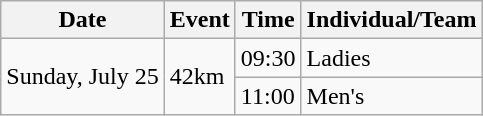<table class="wikitable">
<tr>
<th>Date</th>
<th>Event</th>
<th>Time</th>
<th>Individual/Team</th>
</tr>
<tr>
<td rowspan=2>Sunday, July 25</td>
<td rowspan=2>42km</td>
<td>09:30</td>
<td>Ladies</td>
</tr>
<tr>
<td>11:00</td>
<td>Men's</td>
</tr>
</table>
